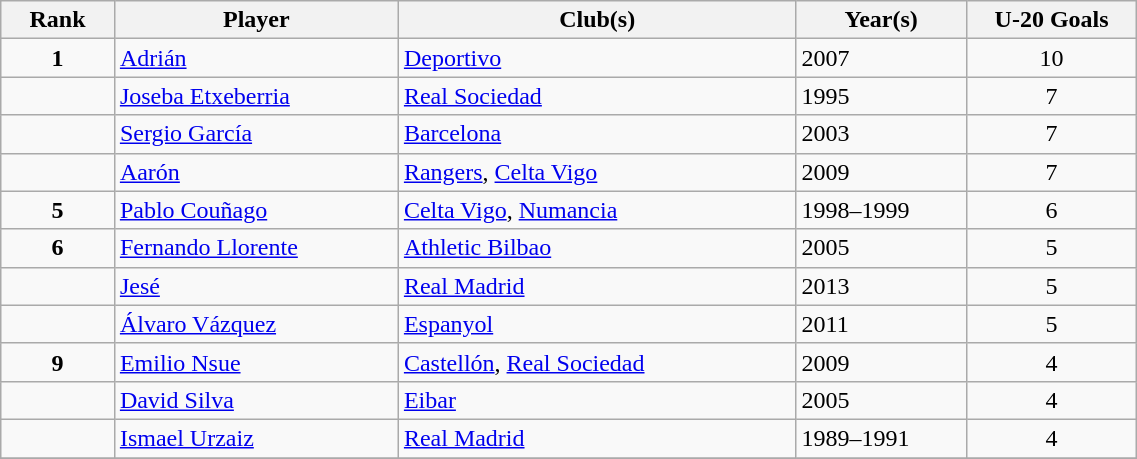<table class="wikitable" width=60%>
<tr>
<th width = 10%>Rank</th>
<th width = 25%>Player</th>
<th width = 35%>Club(s)</th>
<th width = 15%>Year(s)</th>
<th width = 15%>U-20 Goals</th>
</tr>
<tr>
<td align=center><strong>1</strong></td>
<td><a href='#'>Adrián</a></td>
<td><a href='#'>Deportivo</a></td>
<td>2007</td>
<td align=center>10</td>
</tr>
<tr>
<td align=center> </td>
<td><a href='#'>Joseba Etxeberria</a></td>
<td><a href='#'>Real Sociedad</a></td>
<td>1995</td>
<td align=center>7</td>
</tr>
<tr>
<td align=center> </td>
<td><a href='#'>Sergio García</a></td>
<td><a href='#'>Barcelona</a></td>
<td>2003</td>
<td align=center>7</td>
</tr>
<tr>
<td align=center> </td>
<td><a href='#'>Aarón</a></td>
<td><a href='#'>Rangers</a>, <a href='#'>Celta Vigo</a></td>
<td>2009</td>
<td align=center>7</td>
</tr>
<tr>
<td align=center><strong>5</strong></td>
<td><a href='#'>Pablo Couñago</a></td>
<td><a href='#'>Celta Vigo</a>, <a href='#'>Numancia</a></td>
<td>1998–1999</td>
<td align=center>6</td>
</tr>
<tr>
<td align=center><strong>6</strong></td>
<td><a href='#'>Fernando Llorente</a></td>
<td><a href='#'>Athletic Bilbao</a></td>
<td>2005</td>
<td align=center>5</td>
</tr>
<tr>
<td align=center> </td>
<td><a href='#'>Jesé</a></td>
<td><a href='#'>Real Madrid</a></td>
<td>2013</td>
<td align=center>5</td>
</tr>
<tr>
<td align=center> </td>
<td><a href='#'>Álvaro Vázquez</a></td>
<td><a href='#'>Espanyol</a></td>
<td>2011</td>
<td align=center>5</td>
</tr>
<tr>
<td align=center><strong>9</strong></td>
<td><a href='#'>Emilio Nsue</a></td>
<td><a href='#'>Castellón</a>, <a href='#'>Real Sociedad</a></td>
<td>2009</td>
<td align=center>4</td>
</tr>
<tr>
<td align=center> </td>
<td><a href='#'>David Silva</a></td>
<td><a href='#'>Eibar</a></td>
<td>2005</td>
<td align=center>4</td>
</tr>
<tr>
<td align=center> </td>
<td><a href='#'>Ismael Urzaiz</a></td>
<td><a href='#'>Real Madrid</a></td>
<td>1989–1991</td>
<td align=center>4</td>
</tr>
<tr>
</tr>
</table>
